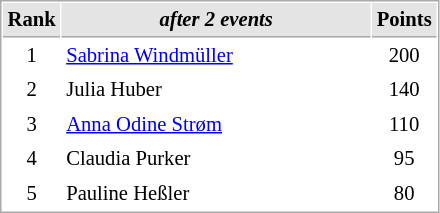<table cellspacing="1" cellpadding="3" style="border:1px solid #aaa; font-size:86%;">
<tr style="background:#e4e4e4;">
<th style="border-bottom:1px solid #aaa; width:10px;">Rank</th>
<th style="border-bottom:1px solid #aaa; width:200px;"><em>after 2 events</em></th>
<th style="border-bottom:1px solid #aaa; width:20px;">Points</th>
</tr>
<tr>
<td align=center>1</td>
<td> <a href='#'>Sabrina Windmüller</a></td>
<td align=center>200</td>
</tr>
<tr>
<td align=center>2</td>
<td> Julia Huber</td>
<td align=center>140</td>
</tr>
<tr>
<td align=center>3</td>
<td> <a href='#'>Anna Odine Strøm</a></td>
<td align=center>110</td>
</tr>
<tr>
<td align=center>4</td>
<td> Claudia Purker</td>
<td align=center>95</td>
</tr>
<tr>
<td align=center>5</td>
<td> Pauline Heßler</td>
<td align=center>80</td>
</tr>
</table>
